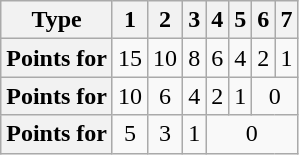<table class="wikitable plainrowheaders floatright" style="text-align: center">
<tr>
<th scope="col">Type</th>
<th scope="col">1</th>
<th scope="col">2</th>
<th scope="col">3</th>
<th scope="col">4</th>
<th scope="col">5</th>
<th scope="col">6</th>
<th scope="col">7</th>
</tr>
<tr>
<th scope="row" style="text-align:left;">Points for  </th>
<td>15</td>
<td>10</td>
<td>8</td>
<td>6</td>
<td>4</td>
<td>2</td>
<td>1</td>
</tr>
<tr>
<th scope="row" style="text-align:left;">Points for  </th>
<td>10</td>
<td>6</td>
<td>4</td>
<td>2</td>
<td>1</td>
<td colspan="2">0</td>
</tr>
<tr>
<th scope="row" style="text-align:left;">Points for  </th>
<td>5</td>
<td>3</td>
<td>1</td>
<td colspan="4">0</td>
</tr>
</table>
